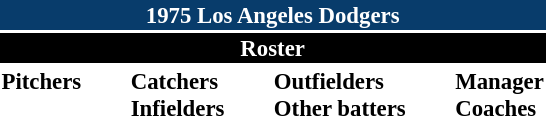<table class="toccolours" style="font-size: 95%;">
<tr>
<th colspan="10" style="background-color: #083c6b; color: white; text-align: center;">1975 Los Angeles Dodgers</th>
</tr>
<tr>
<td colspan="10" style="background-color: black; color: white; text-align: center;"><strong>Roster</strong></td>
</tr>
<tr>
<td valign="top"><strong>Pitchers</strong><br>
 
 
  
 
 
   
 
  
   

 

</td>
<td width="25px"></td>
<td valign="top"><strong>Catchers</strong><br>


<strong>Infielders</strong>







</td>
<td width="25px"></td>
<td valign="top"><strong>Outfielders</strong><br>









<strong>Other batters</strong>

</td>
<td width="25px"></td>
<td valign="top"><strong>Manager</strong><br>
<strong>Coaches</strong>




</td>
</tr>
</table>
